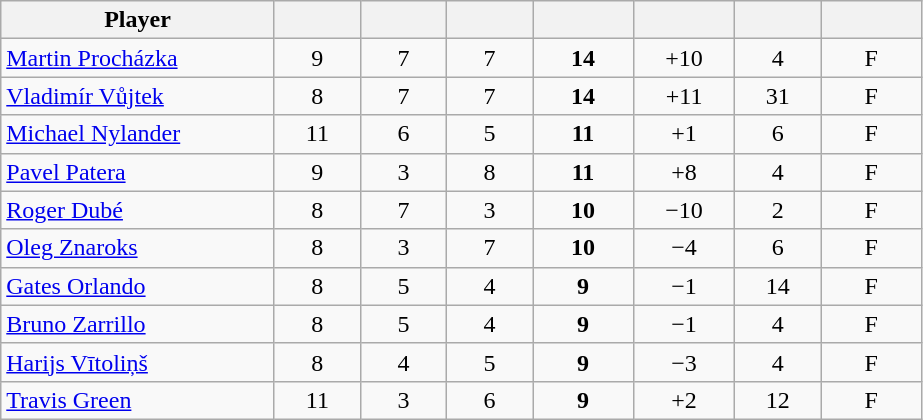<table class="wikitable sortable" style="text-align:center;">
<tr>
<th style="width:175px;">Player</th>
<th style="width:50px;"></th>
<th style="width:50px;"></th>
<th style="width:50px;"></th>
<th style="width:60px;"></th>
<th style="width:60px;"></th>
<th style="width:50px;"></th>
<th style="width:60px;"></th>
</tr>
<tr>
<td style="text-align:left;"> <a href='#'>Martin Procházka</a></td>
<td>9</td>
<td>7</td>
<td>7</td>
<td><strong>14</strong></td>
<td>+10</td>
<td>4</td>
<td>F</td>
</tr>
<tr>
<td style="text-align:left;"> <a href='#'>Vladimír Vůjtek</a></td>
<td>8</td>
<td>7</td>
<td>7</td>
<td><strong>14</strong></td>
<td>+11</td>
<td>31</td>
<td>F</td>
</tr>
<tr>
<td style="text-align:left;"> <a href='#'>Michael Nylander</a></td>
<td>11</td>
<td>6</td>
<td>5</td>
<td><strong>11</strong></td>
<td>+1</td>
<td>6</td>
<td>F</td>
</tr>
<tr>
<td style="text-align:left;"> <a href='#'>Pavel Patera</a></td>
<td>9</td>
<td>3</td>
<td>8</td>
<td><strong>11</strong></td>
<td>+8</td>
<td>4</td>
<td>F</td>
</tr>
<tr>
<td style="text-align:left;"> <a href='#'>Roger Dubé</a></td>
<td>8</td>
<td>7</td>
<td>3</td>
<td><strong>10</strong></td>
<td>−10</td>
<td>2</td>
<td>F</td>
</tr>
<tr>
<td style="text-align:left;"> <a href='#'>Oleg Znaroks</a></td>
<td>8</td>
<td>3</td>
<td>7</td>
<td><strong>10</strong></td>
<td>−4</td>
<td>6</td>
<td>F</td>
</tr>
<tr>
<td style="text-align:left;"> <a href='#'>Gates Orlando</a></td>
<td>8</td>
<td>5</td>
<td>4</td>
<td><strong>9</strong></td>
<td>−1</td>
<td>14</td>
<td>F</td>
</tr>
<tr>
<td style="text-align:left;"> <a href='#'>Bruno Zarrillo</a></td>
<td>8</td>
<td>5</td>
<td>4</td>
<td><strong>9</strong></td>
<td>−1</td>
<td>4</td>
<td>F</td>
</tr>
<tr>
<td style="text-align:left;"> <a href='#'>Harijs Vītoliņš</a></td>
<td>8</td>
<td>4</td>
<td>5</td>
<td><strong>9</strong></td>
<td>−3</td>
<td>4</td>
<td>F</td>
</tr>
<tr>
<td style="text-align:left;"> <a href='#'>Travis Green</a></td>
<td>11</td>
<td>3</td>
<td>6</td>
<td><strong>9</strong></td>
<td>+2</td>
<td>12</td>
<td>F</td>
</tr>
</table>
